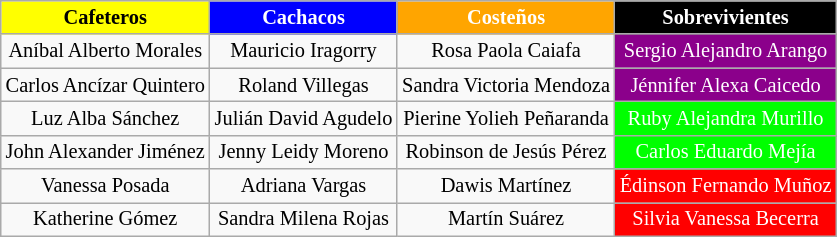<table class="wikitable" style="font-size:85%; text-align:center">
<tr>
<th style="background:yellow">Cafeteros</th>
<th style="background:blue; color:white">Cachacos</th>
<th style="background:orange; color:white"><strong>Costeños</strong></th>
<th style="background:black; color:white"><strong>Sobrevivientes</strong></th>
</tr>
<tr>
<td>Aníbal Alberto Morales</td>
<td>Mauricio Iragorry</td>
<td>Rosa Paola Caiafa</td>
<td style="background:darkmagenta; color:white">Sergio Alejandro Arango</td>
</tr>
<tr>
<td>Carlos Ancízar Quintero</td>
<td>Roland Villegas</td>
<td>Sandra Victoria Mendoza</td>
<td style="background:darkmagenta; color:white">Jénnifer Alexa Caicedo</td>
</tr>
<tr>
<td>Luz Alba Sánchez</td>
<td>Julián David Agudelo</td>
<td>Pierine Yolieh Peñaranda</td>
<td style="background:lime; color:white">Ruby Alejandra Murillo</td>
</tr>
<tr>
<td>John Alexander Jiménez</td>
<td>Jenny Leidy Moreno</td>
<td>Robinson de Jesús Pérez</td>
<td style="background:lime; color:white">Carlos Eduardo Mejía</td>
</tr>
<tr>
<td>Vanessa Posada</td>
<td>Adriana Vargas</td>
<td>Dawis Martínez</td>
<td style="background:red; color:white">Édinson Fernando Muñoz</td>
</tr>
<tr>
<td>Katherine Gómez</td>
<td>Sandra Milena Rojas</td>
<td>Martín Suárez</td>
<td style="background:red; color:white">Silvia Vanessa Becerra</td>
</tr>
</table>
